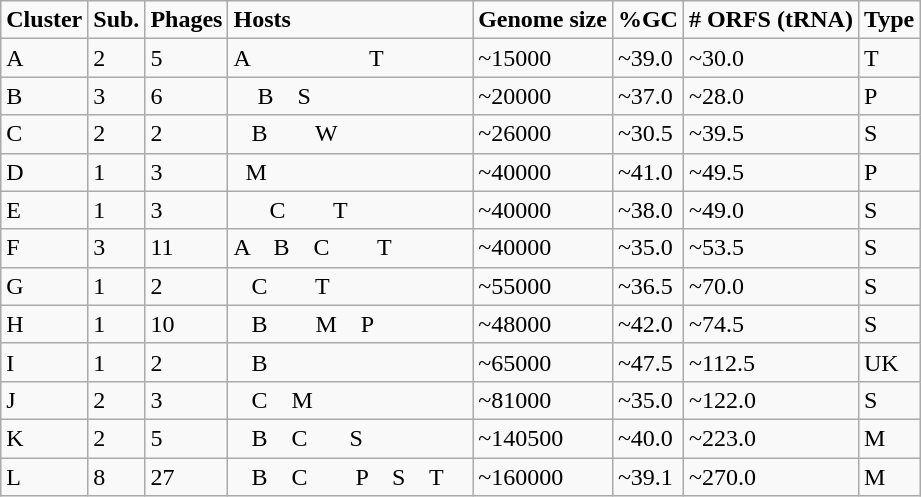<table class="wikitable sortable mw-collapsible">
<tr>
<td><strong>Cluster</strong></td>
<td><strong>Sub.</strong></td>
<td><strong>Phages</strong></td>
<td><strong>Hosts</strong></td>
<td><strong>Genome size</strong></td>
<td><strong>%GC</strong></td>
<td><strong># ORFS (tRNA)</strong></td>
<td><strong>Type</strong></td>
</tr>
<tr>
<td>A</td>
<td>2</td>
<td>5</td>
<td>A                                     T    </td>
<td>~15000</td>
<td>~39.0</td>
<td>~30.0</td>
<td>T</td>
</tr>
<tr>
<td>B</td>
<td>3</td>
<td>6</td>
<td>     B                        S   </td>
<td>~20000</td>
<td>~37.0</td>
<td>~28.0</td>
<td>P</td>
</tr>
<tr>
<td>C</td>
<td>2</td>
<td>2</td>
<td>     B                                    W</td>
<td>~26000</td>
<td>~30.5</td>
<td>~39.5</td>
<td>S</td>
</tr>
<tr>
<td>D</td>
<td>1</td>
<td>3</td>
<td>                  M   </td>
<td>~40000</td>
<td>~41.0</td>
<td>~49.5</td>
<td>P</td>
</tr>
<tr>
<td>E</td>
<td>1</td>
<td>3</td>
<td>            C                         T    </td>
<td>~40000</td>
<td>~38.0</td>
<td>~49.0</td>
<td>S</td>
</tr>
<tr>
<td>F</td>
<td>3</td>
<td>11</td>
<td>A    B    C                        T    </td>
<td>~40000</td>
<td>~35.0</td>
<td>~53.5</td>
<td>S</td>
</tr>
<tr>
<td>G</td>
<td>1</td>
<td>2</td>
<td>            C                        T    </td>
<td>~55000</td>
<td>~36.5</td>
<td>~70.0</td>
<td>S</td>
</tr>
<tr>
<td>H</td>
<td>1</td>
<td>10</td>
<td>     B          M    P   </td>
<td>~48000</td>
<td>~42.0</td>
<td>~74.5</td>
<td>S</td>
</tr>
<tr>
<td>I</td>
<td>1</td>
<td>2</td>
<td>     B   </td>
<td>~65000</td>
<td>~47.5</td>
<td>~112.5</td>
<td>UK</td>
</tr>
<tr>
<td>J</td>
<td>2</td>
<td>3</td>
<td>           C    M   </td>
<td>~81000</td>
<td>~35.0</td>
<td>~122.0</td>
<td>S</td>
</tr>
<tr>
<td>K</td>
<td>2</td>
<td>5</td>
<td>     B    C                 S   </td>
<td>~140500</td>
<td>~40.0</td>
<td>~223.0</td>
<td>M</td>
</tr>
<tr>
<td>L</td>
<td>8</td>
<td>27</td>
<td>     B    C          P    S    T    </td>
<td>~160000</td>
<td>~39.1</td>
<td>~270.0</td>
<td>M</td>
</tr>
</table>
